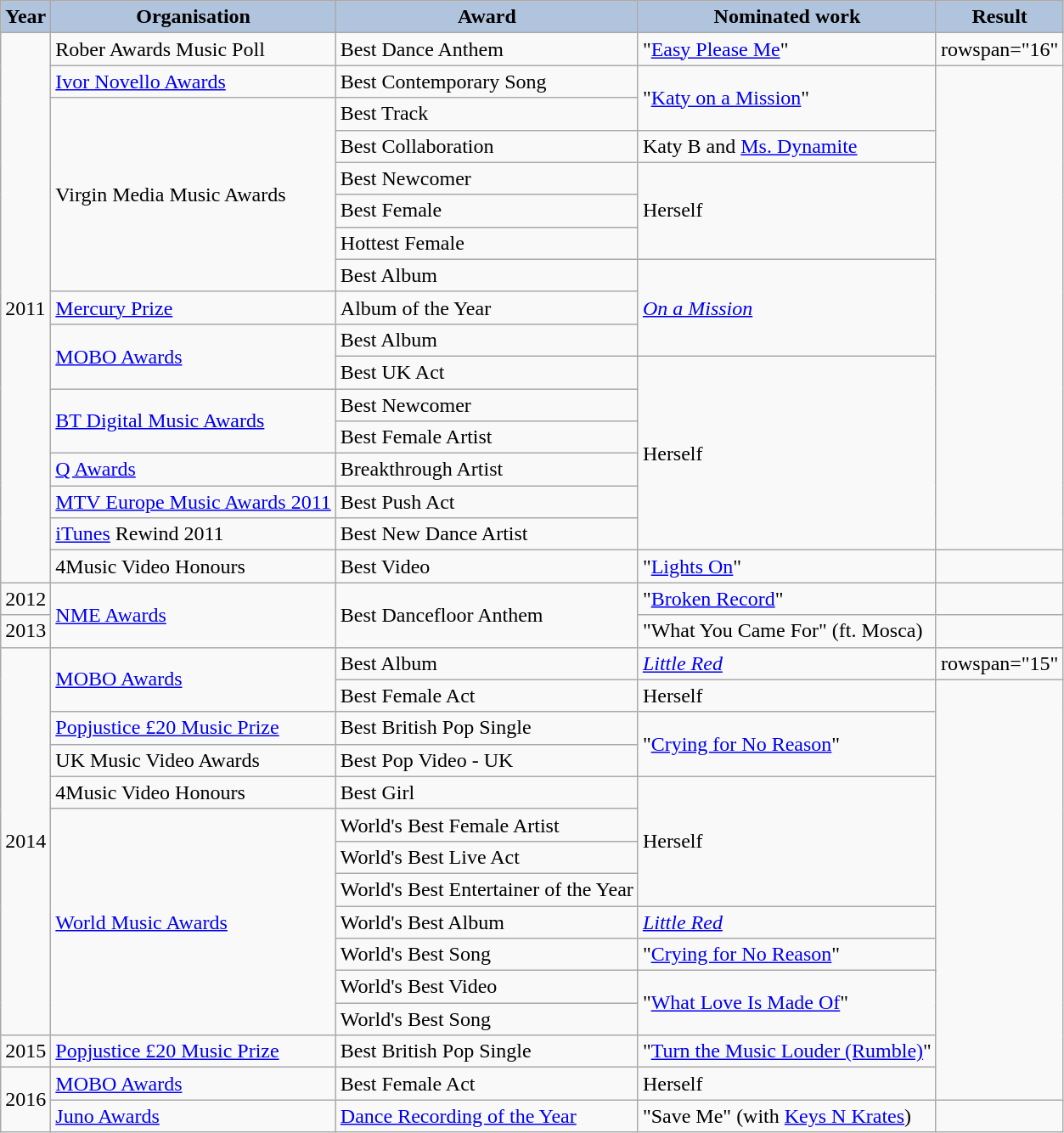<table class="wikitable">
<tr>
<th style="background:#B0C4DE;">Year</th>
<th style="background:#B0C4DE;">Organisation</th>
<th style="background:#B0C4DE;">Award</th>
<th style="background:#B0C4DE;">Nominated work</th>
<th style="background:#B0C4DE;">Result</th>
</tr>
<tr>
<td rowspan="17">2011</td>
<td>Rober Awards Music Poll</td>
<td>Best Dance Anthem</td>
<td>"<a href='#'>Easy Please Me</a>"</td>
<td>rowspan="16" </td>
</tr>
<tr>
<td><a href='#'>Ivor Novello Awards</a></td>
<td>Best Contemporary Song</td>
<td rowspan=2>"<a href='#'>Katy on a Mission</a>"</td>
</tr>
<tr>
<td rowspan="6">Virgin Media Music Awards</td>
<td>Best Track</td>
</tr>
<tr>
<td>Best Collaboration</td>
<td>Katy B and <a href='#'>Ms. Dynamite</a></td>
</tr>
<tr>
<td>Best Newcomer</td>
<td rowspan="3">Herself</td>
</tr>
<tr>
<td>Best Female</td>
</tr>
<tr>
<td>Hottest Female</td>
</tr>
<tr>
<td>Best Album</td>
<td rowspan="3"><em><a href='#'>On a Mission</a></em></td>
</tr>
<tr>
<td><a href='#'>Mercury Prize</a></td>
<td>Album of the Year</td>
</tr>
<tr>
<td rowspan="2"><a href='#'>MOBO Awards</a></td>
<td>Best Album</td>
</tr>
<tr>
<td>Best UK Act</td>
<td rowspan="6">Herself</td>
</tr>
<tr>
<td rowspan="2"><a href='#'>BT Digital Music Awards</a></td>
<td>Best Newcomer</td>
</tr>
<tr>
<td>Best Female Artist</td>
</tr>
<tr>
<td><a href='#'>Q Awards</a></td>
<td>Breakthrough Artist</td>
</tr>
<tr>
<td><a href='#'>MTV Europe Music Awards 2011</a></td>
<td>Best Push Act</td>
</tr>
<tr>
<td><a href='#'>iTunes</a> Rewind 2011</td>
<td>Best New Dance Artist</td>
</tr>
<tr>
<td>4Music Video Honours</td>
<td>Best Video</td>
<td>"<a href='#'>Lights On</a>"</td>
<td></td>
</tr>
<tr>
<td>2012</td>
<td rowspan="2"><a href='#'>NME Awards</a></td>
<td rowspan="2">Best Dancefloor Anthem</td>
<td>"<a href='#'>Broken Record</a>"</td>
<td></td>
</tr>
<tr>
<td>2013</td>
<td>"What You Came For" (ft. Mosca)</td>
<td></td>
</tr>
<tr>
<td rowspan="13">2014</td>
<td rowspan="2"><a href='#'>MOBO Awards</a></td>
<td>Best Album</td>
<td><em><a href='#'>Little Red</a></em></td>
<td>rowspan="15" </td>
</tr>
<tr>
<td>Best Female Act</td>
<td>Herself</td>
</tr>
<tr>
<td><a href='#'>Popjustice £20 Music Prize</a></td>
<td>Best British Pop Single</td>
<td rowspan="2">"<a href='#'>Crying for No Reason</a>"</td>
</tr>
<tr>
<td>UK Music Video Awards</td>
<td>Best Pop Video - UK</td>
</tr>
<tr>
<td>4Music Video Honours</td>
<td>Best Girl</td>
<td rowspan=4>Herself</td>
</tr>
<tr>
<td rowspan=8><a href='#'>World Music Awards</a></td>
<td>World's Best Female Artist</td>
</tr>
<tr>
<td>World's Best Live Act</td>
</tr>
<tr>
<td>World's Best Entertainer of the Year</td>
</tr>
<tr>
<td>World's Best Album</td>
<td><em><a href='#'>Little Red</a></em></td>
</tr>
<tr>
<td>World's Best Song</td>
<td rowspan=2>"<a href='#'>Crying for No Reason</a>"</td>
</tr>
<tr>
<td rowspan=2>World's Best Video</td>
</tr>
<tr>
<td rowspan=2>"<a href='#'>What Love Is Made Of</a>"</td>
</tr>
<tr>
<td>World's Best Song</td>
</tr>
<tr>
<td>2015</td>
<td><a href='#'>Popjustice £20 Music Prize</a></td>
<td>Best British Pop Single</td>
<td>"<a href='#'>Turn the Music Louder (Rumble)</a>"</td>
</tr>
<tr>
<td rowspan=2>2016</td>
<td><a href='#'>MOBO Awards</a></td>
<td>Best Female Act</td>
<td>Herself</td>
</tr>
<tr>
<td><a href='#'>Juno Awards</a></td>
<td><a href='#'>Dance Recording of the Year</a></td>
<td>"Save Me" (with <a href='#'>Keys N Krates</a>)</td>
<td></td>
</tr>
</table>
